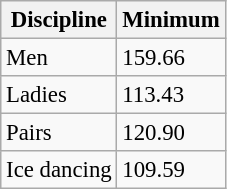<table class="wikitable" style="font-size:95%;">
<tr>
<th>Discipline</th>
<th>Minimum</th>
</tr>
<tr>
<td>Men</td>
<td>159.66</td>
</tr>
<tr>
<td>Ladies</td>
<td>113.43</td>
</tr>
<tr>
<td>Pairs</td>
<td>120.90</td>
</tr>
<tr>
<td>Ice dancing</td>
<td>109.59</td>
</tr>
</table>
